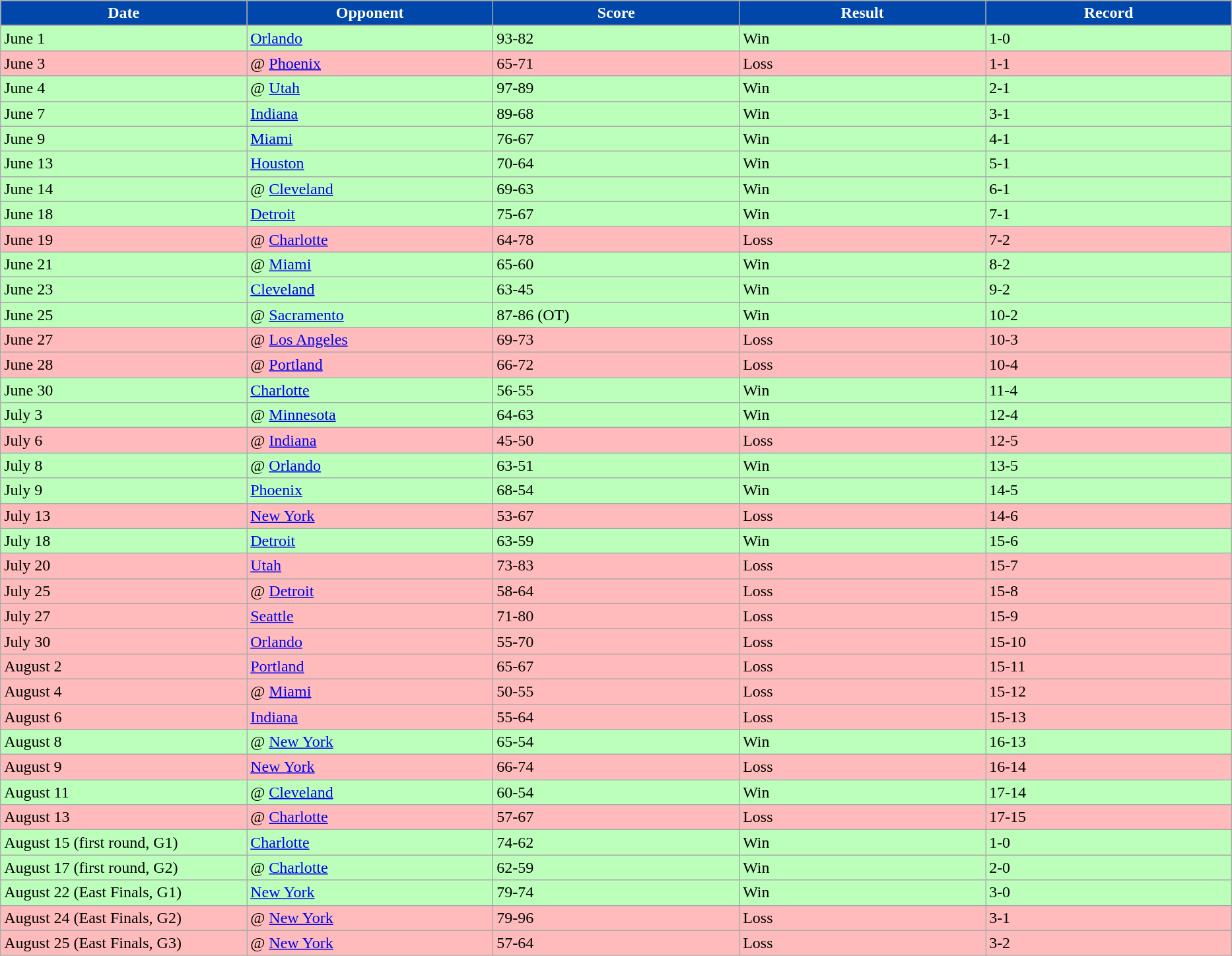<table class="wikitable sortable sortable">
<tr>
<th style="background:#0047AB; color:white;" width="15%">Date</th>
<th style="background:#0047AB; color:white;" width="15%">Opponent</th>
<th style="background:#0047AB; color:white;" width="15%">Score</th>
<th style="background:#0047AB; color:white;" width="15%">Result</th>
<th style="background:#0047AB; color:white;" width="15%">Record</th>
</tr>
<tr bgcolor="bbffbb">
<td>June 1</td>
<td><a href='#'>Orlando</a></td>
<td>93-82</td>
<td>Win</td>
<td>1-0</td>
</tr>
<tr bgcolor="ffbbbb">
<td>June 3</td>
<td>@ <a href='#'>Phoenix</a></td>
<td>65-71</td>
<td>Loss</td>
<td>1-1</td>
</tr>
<tr bgcolor="bbffbb">
<td>June 4</td>
<td>@ <a href='#'>Utah</a></td>
<td>97-89</td>
<td>Win</td>
<td>2-1</td>
</tr>
<tr bgcolor="bbffbb">
<td>June 7</td>
<td><a href='#'>Indiana</a></td>
<td>89-68</td>
<td>Win</td>
<td>3-1</td>
</tr>
<tr bgcolor="bbffbb">
<td>June 9</td>
<td><a href='#'>Miami</a></td>
<td>76-67</td>
<td>Win</td>
<td>4-1</td>
</tr>
<tr bgcolor="bbffbb">
<td>June 13</td>
<td><a href='#'>Houston</a></td>
<td>70-64</td>
<td>Win</td>
<td>5-1</td>
</tr>
<tr bgcolor="bbffbb">
<td>June 14</td>
<td>@ <a href='#'>Cleveland</a></td>
<td>69-63</td>
<td>Win</td>
<td>6-1</td>
</tr>
<tr bgcolor="bbffbb">
<td>June 18</td>
<td><a href='#'>Detroit</a></td>
<td>75-67</td>
<td>Win</td>
<td>7-1</td>
</tr>
<tr bgcolor="ffbbbb">
<td>June 19</td>
<td>@ <a href='#'>Charlotte</a></td>
<td>64-78</td>
<td>Loss</td>
<td>7-2</td>
</tr>
<tr bgcolor="bbffbb">
<td>June 21</td>
<td>@ <a href='#'>Miami</a></td>
<td>65-60</td>
<td>Win</td>
<td>8-2</td>
</tr>
<tr bgcolor="bbffbb">
<td>June 23</td>
<td><a href='#'>Cleveland</a></td>
<td>63-45</td>
<td>Win</td>
<td>9-2</td>
</tr>
<tr bgcolor="bbffbb">
<td>June 25</td>
<td>@ <a href='#'>Sacramento</a></td>
<td>87-86 (OT)</td>
<td>Win</td>
<td>10-2</td>
</tr>
<tr bgcolor="ffbbbb">
<td>June 27</td>
<td>@ <a href='#'>Los Angeles</a></td>
<td>69-73</td>
<td>Loss</td>
<td>10-3</td>
</tr>
<tr bgcolor="ffbbbb">
<td>June 28</td>
<td>@ <a href='#'>Portland</a></td>
<td>66-72</td>
<td>Loss</td>
<td>10-4</td>
</tr>
<tr bgcolor="bbffbb">
<td>June 30</td>
<td><a href='#'>Charlotte</a></td>
<td>56-55</td>
<td>Win</td>
<td>11-4</td>
</tr>
<tr bgcolor="bbffbb">
<td>July 3</td>
<td>@ <a href='#'>Minnesota</a></td>
<td>64-63</td>
<td>Win</td>
<td>12-4</td>
</tr>
<tr bgcolor="ffbbbb">
<td>July 6</td>
<td>@ <a href='#'>Indiana</a></td>
<td>45-50</td>
<td>Loss</td>
<td>12-5</td>
</tr>
<tr bgcolor="bbffbb">
<td>July 8</td>
<td>@ <a href='#'>Orlando</a></td>
<td>63-51</td>
<td>Win</td>
<td>13-5</td>
</tr>
<tr bgcolor="bbffbb">
<td>July 9</td>
<td><a href='#'>Phoenix</a></td>
<td>68-54</td>
<td>Win</td>
<td>14-5</td>
</tr>
<tr bgcolor="ffbbbb">
<td>July 13</td>
<td><a href='#'>New York</a></td>
<td>53-67</td>
<td>Loss</td>
<td>14-6</td>
</tr>
<tr bgcolor="bbffbb">
<td>July 18</td>
<td><a href='#'>Detroit</a></td>
<td>63-59</td>
<td>Win</td>
<td>15-6</td>
</tr>
<tr bgcolor="ffbbbb">
<td>July 20</td>
<td><a href='#'>Utah</a></td>
<td>73-83</td>
<td>Loss</td>
<td>15-7</td>
</tr>
<tr bgcolor="ffbbbb">
<td>July 25</td>
<td>@ <a href='#'>Detroit</a></td>
<td>58-64</td>
<td>Loss</td>
<td>15-8</td>
</tr>
<tr bgcolor="ffbbbb">
<td>July 27</td>
<td><a href='#'>Seattle</a></td>
<td>71-80</td>
<td>Loss</td>
<td>15-9</td>
</tr>
<tr bgcolor="ffbbbb">
<td>July 30</td>
<td><a href='#'>Orlando</a></td>
<td>55-70</td>
<td>Loss</td>
<td>15-10</td>
</tr>
<tr bgcolor="ffbbbb">
<td>August 2</td>
<td><a href='#'>Portland</a></td>
<td>65-67</td>
<td>Loss</td>
<td>15-11</td>
</tr>
<tr bgcolor="ffbbbb">
<td>August 4</td>
<td>@ <a href='#'>Miami</a></td>
<td>50-55</td>
<td>Loss</td>
<td>15-12</td>
</tr>
<tr bgcolor="ffbbbb">
<td>August 6</td>
<td><a href='#'>Indiana</a></td>
<td>55-64</td>
<td>Loss</td>
<td>15-13</td>
</tr>
<tr bgcolor="bbffbb">
<td>August 8</td>
<td>@ <a href='#'>New York</a></td>
<td>65-54</td>
<td>Win</td>
<td>16-13</td>
</tr>
<tr bgcolor="ffbbbb">
<td>August 9</td>
<td><a href='#'>New York</a></td>
<td>66-74</td>
<td>Loss</td>
<td>16-14</td>
</tr>
<tr bgcolor="bbffbb">
<td>August 11</td>
<td>@ <a href='#'>Cleveland</a></td>
<td>60-54</td>
<td>Win</td>
<td>17-14</td>
</tr>
<tr bgcolor="ffbbbb">
<td>August 13</td>
<td>@ <a href='#'>Charlotte</a></td>
<td>57-67</td>
<td>Loss</td>
<td>17-15</td>
</tr>
<tr bgcolor="bbffbb">
<td>August 15 (first round, G1)</td>
<td><a href='#'>Charlotte</a></td>
<td>74-62</td>
<td>Win</td>
<td>1-0</td>
</tr>
<tr bgcolor="bbffbb">
<td>August 17 (first round, G2)</td>
<td>@ <a href='#'>Charlotte</a></td>
<td>62-59</td>
<td>Win</td>
<td>2-0</td>
</tr>
<tr bgcolor="bbffbb">
<td>August 22 (East Finals, G1)</td>
<td><a href='#'>New York</a></td>
<td>79-74</td>
<td>Win</td>
<td>3-0</td>
</tr>
<tr bgcolor="ffbbbb">
<td>August 24 (East Finals, G2)</td>
<td>@ <a href='#'>New York</a></td>
<td>79-96</td>
<td>Loss</td>
<td>3-1</td>
</tr>
<tr bgcolor="ffbbbb">
<td>August 25 (East Finals, G3)</td>
<td>@ <a href='#'>New York</a></td>
<td>57-64</td>
<td>Loss</td>
<td>3-2</td>
</tr>
</table>
